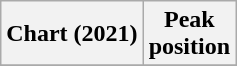<table class="wikitable plainrowheaders">
<tr>
<th scope="col">Chart (2021)</th>
<th scope="col">Peak<br>position</th>
</tr>
<tr>
</tr>
</table>
